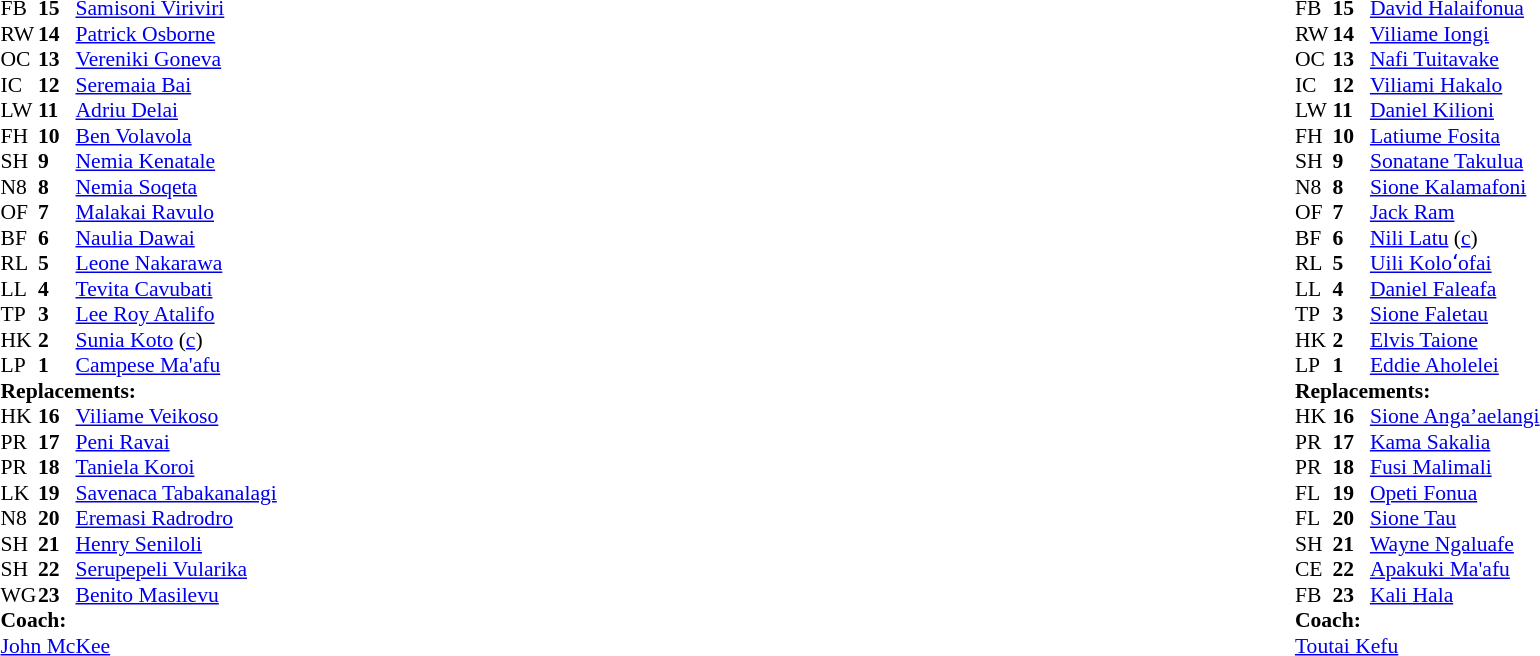<table style=width:100%>
<tr>
<td style=vertical-align:top;width:50%><br><table style=font-size:90% cellspacing=0 cellpadding=0>
<tr>
<th width=25></th>
<th width=25></th>
</tr>
<tr>
<td>FB</td>
<td><strong>15</strong></td>
<td><a href='#'>Samisoni Viriviri</a></td>
</tr>
<tr>
<td>RW</td>
<td><strong>14</strong></td>
<td><a href='#'>Patrick Osborne</a></td>
<td></td>
<td></td>
</tr>
<tr>
<td>OC</td>
<td><strong>13</strong></td>
<td><a href='#'>Vereniki Goneva</a></td>
</tr>
<tr>
<td>IC</td>
<td><strong>12</strong></td>
<td><a href='#'>Seremaia Bai</a></td>
</tr>
<tr>
<td>LW</td>
<td><strong>11</strong></td>
<td><a href='#'>Adriu Delai</a></td>
<td></td>
<td></td>
</tr>
<tr>
<td>FH</td>
<td><strong>10</strong></td>
<td><a href='#'>Ben Volavola</a></td>
</tr>
<tr>
<td>SH</td>
<td><strong>9</strong></td>
<td><a href='#'>Nemia Kenatale</a></td>
<td></td>
<td></td>
</tr>
<tr>
<td>N8</td>
<td><strong>8</strong></td>
<td><a href='#'>Nemia Soqeta</a></td>
<td></td>
<td></td>
</tr>
<tr>
<td>OF</td>
<td><strong>7</strong></td>
<td><a href='#'>Malakai Ravulo</a></td>
<td></td>
<td></td>
</tr>
<tr>
<td>BF</td>
<td><strong>6</strong></td>
<td><a href='#'>Naulia Dawai</a></td>
</tr>
<tr>
<td>RL</td>
<td><strong>5</strong></td>
<td><a href='#'>Leone Nakarawa</a></td>
</tr>
<tr>
<td>LL</td>
<td><strong>4</strong></td>
<td><a href='#'>Tevita Cavubati</a></td>
</tr>
<tr>
<td>TP</td>
<td><strong>3</strong></td>
<td><a href='#'>Lee Roy Atalifo</a></td>
<td></td>
<td></td>
</tr>
<tr>
<td>HK</td>
<td><strong>2</strong></td>
<td><a href='#'>Sunia Koto</a> (<a href='#'>c</a>)</td>
</tr>
<tr>
<td>LP</td>
<td><strong>1</strong></td>
<td><a href='#'>Campese Ma'afu</a></td>
<td></td>
<td></td>
</tr>
<tr>
<td colspan=3><strong>Replacements:</strong></td>
</tr>
<tr>
<td>HK</td>
<td><strong>16</strong></td>
<td><a href='#'>Viliame Veikoso</a></td>
</tr>
<tr>
<td>PR</td>
<td><strong>17</strong></td>
<td><a href='#'>Peni Ravai</a></td>
<td></td>
<td></td>
</tr>
<tr>
<td>PR</td>
<td><strong>18</strong></td>
<td><a href='#'>Taniela Koroi</a></td>
<td></td>
<td></td>
</tr>
<tr>
<td>LK</td>
<td><strong>19</strong></td>
<td><a href='#'>Savenaca Tabakanalagi</a></td>
<td></td>
<td></td>
</tr>
<tr>
<td>N8</td>
<td><strong>20</strong></td>
<td><a href='#'>Eremasi Radrodro</a></td>
<td></td>
<td></td>
</tr>
<tr>
<td>SH</td>
<td><strong>21</strong></td>
<td><a href='#'>Henry Seniloli</a></td>
<td></td>
<td></td>
</tr>
<tr>
<td>SH</td>
<td><strong>22</strong></td>
<td><a href='#'>Serupepeli Vularika</a></td>
<td></td>
<td></td>
</tr>
<tr>
<td>WG</td>
<td><strong>23</strong></td>
<td><a href='#'>Benito Masilevu</a></td>
<td></td>
<td></td>
</tr>
<tr>
<td colspan=3><strong>Coach:</strong></td>
</tr>
<tr>
<td colspan="4"> <a href='#'>John McKee</a></td>
</tr>
</table>
</td>
<td style=vertical-align:top;width:50%><br><table cellspacing=0 cellpadding=0 style=font-size:90%;margin:auto>
<tr>
<th width=25></th>
<th width=25></th>
</tr>
<tr>
<td>FB</td>
<td><strong>15</strong></td>
<td><a href='#'>David Halaifonua</a></td>
<td></td>
</tr>
<tr>
<td>RW</td>
<td><strong>14</strong></td>
<td><a href='#'>Viliame Iongi</a></td>
</tr>
<tr>
<td>OC</td>
<td><strong>13</strong></td>
<td><a href='#'>Nafi Tuitavake</a></td>
<td></td>
<td></td>
</tr>
<tr>
<td>IC</td>
<td><strong>12</strong></td>
<td><a href='#'>Viliami Hakalo</a></td>
<td></td>
<td></td>
</tr>
<tr>
<td>LW</td>
<td><strong>11</strong></td>
<td><a href='#'>Daniel Kilioni</a></td>
</tr>
<tr>
<td>FH</td>
<td><strong>10</strong></td>
<td><a href='#'>Latiume Fosita</a></td>
</tr>
<tr>
<td>SH</td>
<td><strong>9</strong></td>
<td><a href='#'>Sonatane Takulua</a></td>
</tr>
<tr>
<td>N8</td>
<td><strong>8</strong></td>
<td><a href='#'>Sione Kalamafoni</a></td>
<td></td>
<td></td>
</tr>
<tr>
<td>OF</td>
<td><strong>7</strong></td>
<td><a href='#'>Jack Ram</a></td>
</tr>
<tr>
<td>BF</td>
<td><strong>6</strong></td>
<td><a href='#'>Nili Latu</a> (<a href='#'>c</a>)</td>
</tr>
<tr>
<td>RL</td>
<td><strong>5</strong></td>
<td><a href='#'>Uili Koloʻofai</a></td>
</tr>
<tr>
<td>LL</td>
<td><strong>4</strong></td>
<td><a href='#'>Daniel Faleafa</a></td>
<td></td>
<td></td>
</tr>
<tr>
<td>TP</td>
<td><strong>3</strong></td>
<td><a href='#'>Sione Faletau</a></td>
<td></td>
<td></td>
</tr>
<tr>
<td>HK</td>
<td><strong>2</strong></td>
<td><a href='#'>Elvis Taione</a></td>
<td></td>
<td></td>
</tr>
<tr>
<td>LP</td>
<td><strong>1</strong></td>
<td><a href='#'>Eddie Aholelei</a></td>
<td></td>
<td></td>
<td></td>
</tr>
<tr>
<td colspan=3><strong>Replacements:</strong></td>
</tr>
<tr>
<td>HK</td>
<td><strong>16</strong></td>
<td><a href='#'>Sione Anga’aelangi</a></td>
<td></td>
<td></td>
</tr>
<tr>
<td>PR</td>
<td><strong>17</strong></td>
<td><a href='#'>Kama Sakalia</a></td>
<td></td>
<td></td>
<td></td>
</tr>
<tr>
<td>PR</td>
<td><strong>18</strong></td>
<td><a href='#'>Fusi Malimali</a></td>
<td></td>
<td></td>
</tr>
<tr>
<td>FL</td>
<td><strong>19</strong></td>
<td><a href='#'>Opeti Fonua</a></td>
<td></td>
<td></td>
</tr>
<tr>
<td>FL</td>
<td><strong>20</strong></td>
<td><a href='#'>Sione Tau</a></td>
<td></td>
<td></td>
</tr>
<tr>
<td>SH</td>
<td><strong>21</strong></td>
<td><a href='#'>Wayne Ngaluafe</a></td>
</tr>
<tr>
<td>CE</td>
<td><strong>22</strong></td>
<td><a href='#'>Apakuki Ma'afu</a></td>
<td></td>
<td></td>
</tr>
<tr>
<td>FB</td>
<td><strong>23</strong></td>
<td><a href='#'>Kali Hala</a></td>
<td></td>
<td></td>
</tr>
<tr>
<td colspan=3><strong>Coach:</strong></td>
</tr>
<tr>
<td colspan=4> <a href='#'>Toutai Kefu</a></td>
</tr>
</table>
</td>
</tr>
</table>
